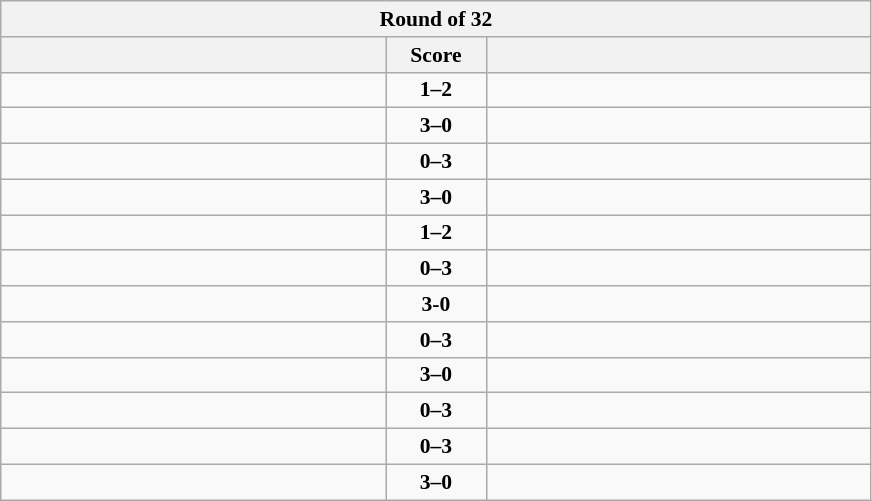<table class="wikitable" style="text-align: center; font-size:90% ">
<tr>
<th colspan=3>Round of 32</th>
</tr>
<tr>
<th align="right" width="250"></th>
<th width="60">Score</th>
<th align="left" width="250"></th>
</tr>
<tr>
<td align=left></td>
<td align=center><strong>1–2</strong></td>
<td align=left><strong></strong></td>
</tr>
<tr>
<td align=left><strong></strong></td>
<td align=center><strong>3–0</strong></td>
<td align=left></td>
</tr>
<tr>
<td align=left></td>
<td align=center><strong>0–3</strong></td>
<td align=left><strong></strong></td>
</tr>
<tr>
<td align=left><strong></strong></td>
<td align=center><strong>3–0</strong></td>
<td align=left></td>
</tr>
<tr>
<td align=left></td>
<td align=center><strong>1–2</strong></td>
<td align=left><strong></strong></td>
</tr>
<tr>
<td align=left></td>
<td align=center><strong>0–3</strong></td>
<td align=left><strong></strong></td>
</tr>
<tr>
<td align=left><strong></strong></td>
<td align=center><strong>3-0</strong></td>
<td align=left></td>
</tr>
<tr>
<td align=left></td>
<td align=center><strong>0–3</strong></td>
<td align=left><strong></strong></td>
</tr>
<tr>
<td align=left><strong></strong></td>
<td align=center><strong>3–0</strong></td>
<td align=left></td>
</tr>
<tr>
<td align=left></td>
<td align=center><strong>0–3</strong></td>
<td align=left><strong></strong></td>
</tr>
<tr>
<td align=left></td>
<td align=center><strong>0–3</strong></td>
<td align=left><strong></strong></td>
</tr>
<tr>
<td align=left><strong></strong></td>
<td align=center><strong>3–0</strong></td>
<td align=left></td>
</tr>
</table>
